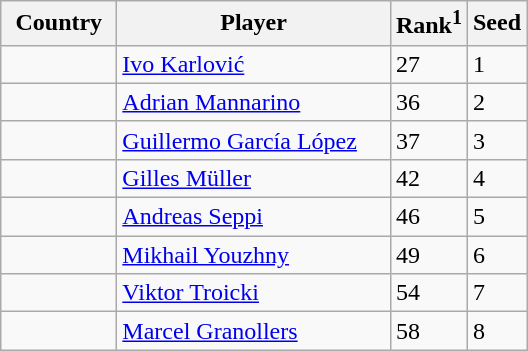<table class="sortable wikitable">
<tr>
<th width="70">Country</th>
<th width="175">Player</th>
<th>Rank<sup>1</sup></th>
<th>Seed</th>
</tr>
<tr>
<td></td>
<td><a href='#'>Ivo Karlović</a></td>
<td>27</td>
<td>1</td>
</tr>
<tr>
<td></td>
<td><a href='#'>Adrian Mannarino</a></td>
<td>36</td>
<td>2</td>
</tr>
<tr>
<td></td>
<td><a href='#'>Guillermo García López</a></td>
<td>37</td>
<td>3</td>
</tr>
<tr>
<td></td>
<td><a href='#'>Gilles Müller</a></td>
<td>42</td>
<td>4</td>
</tr>
<tr>
<td></td>
<td><a href='#'>Andreas Seppi</a></td>
<td>46</td>
<td>5</td>
</tr>
<tr>
<td></td>
<td><a href='#'>Mikhail Youzhny</a></td>
<td>49</td>
<td>6</td>
</tr>
<tr>
<td></td>
<td><a href='#'>Viktor Troicki</a></td>
<td>54</td>
<td>7</td>
</tr>
<tr>
<td></td>
<td><a href='#'>Marcel Granollers</a></td>
<td>58</td>
<td>8</td>
</tr>
</table>
